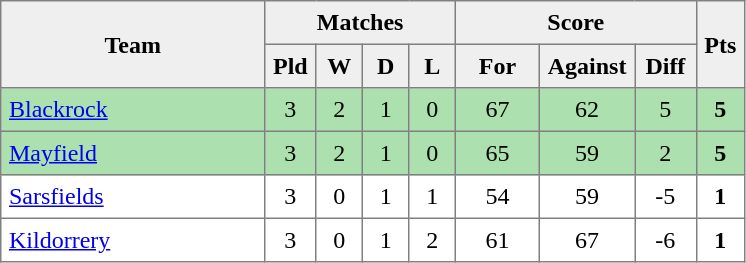<table style=border-collapse:collapse border=1 cellspacing=0 cellpadding=5>
<tr align=center bgcolor=#efefef>
<th rowspan=2 width=165>Team</th>
<th colspan=4>Matches</th>
<th colspan=3>Score</th>
<th rowspan=2width=20>Pts</th>
</tr>
<tr align=center bgcolor=#efefef>
<th width=20>Pld</th>
<th width=20>W</th>
<th width=20>D</th>
<th width=20>L</th>
<th width=45>For</th>
<th width=45>Against</th>
<th width=30>Diff</th>
</tr>
<tr align=center style="background:#ACE1AF;">
<td style="text-align:left;"><a href='#'>Blackrock</a></td>
<td>3</td>
<td>2</td>
<td>1</td>
<td>0</td>
<td>67</td>
<td>62</td>
<td>5</td>
<td><strong>5</strong></td>
</tr>
<tr align=center style="background:#ACE1AF;">
<td style="text-align:left;"><a href='#'>Mayfield</a></td>
<td>3</td>
<td>2</td>
<td>1</td>
<td>0</td>
<td>65</td>
<td>59</td>
<td>2</td>
<td><strong>5</strong></td>
</tr>
<tr align=center>
<td style="text-align:left;"><a href='#'>Sarsfields</a></td>
<td>3</td>
<td>0</td>
<td>1</td>
<td>1</td>
<td>54</td>
<td>59</td>
<td>-5</td>
<td><strong>1</strong></td>
</tr>
<tr align=center>
<td style="text-align:left;"><a href='#'>Kildorrery</a></td>
<td>3</td>
<td>0</td>
<td>1</td>
<td>2</td>
<td>61</td>
<td>67</td>
<td>-6</td>
<td><strong>1</strong></td>
</tr>
</table>
